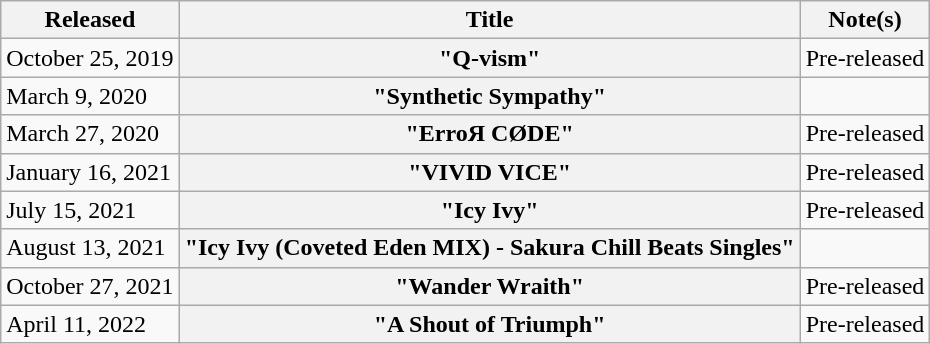<table class="wikitable plainrowheaders">
<tr>
<th scope="col" rowspan="1">Released</th>
<th scope="col" rowspan="1">Title</th>
<th scope="col" rowspan="1">Note(s)</th>
</tr>
<tr>
<td>October 25, 2019 </td>
<th scope="row">"Q-vism"</th>
<td>Pre-released</td>
</tr>
<tr>
<td>March 9, 2020 </td>
<th scope="row">"Synthetic Sympathy"</th>
<td></td>
</tr>
<tr>
<td>March 27, 2020 </td>
<th scope="row">"ErroЯ CØDE"</th>
<td>Pre-released</td>
</tr>
<tr>
<td>January 16, 2021 </td>
<th scope="row">"VIVID VICE"</th>
<td>Pre-released</td>
</tr>
<tr>
<td>July 15, 2021 </td>
<th scope="row">"Icy Ivy"</th>
<td>Pre-released</td>
</tr>
<tr>
<td>August 13, 2021 </td>
<th scope="row">"Icy Ivy (Coveted Eden MIX) - Sakura Chill Beats Singles"</th>
<td></td>
</tr>
<tr>
<td>October 27, 2021 </td>
<th scope="row">"Wander Wraith"</th>
<td>Pre-released</td>
</tr>
<tr>
<td>April 11, 2022 </td>
<th scope="row">"A Shout of Triumph"</th>
<td>Pre-released</td>
</tr>
</table>
